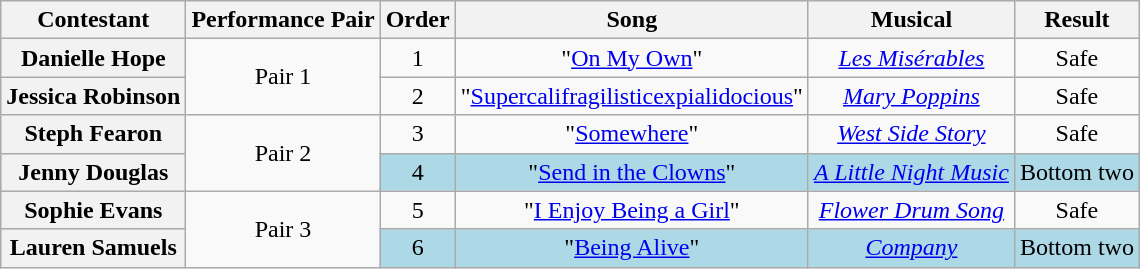<table class="wikitable plainrowheaders" style="text-align:center;">
<tr>
<th scope="col">Contestant</th>
<th scope="col">Performance Pair</th>
<th scope="col">Order</th>
<th scope="col">Song</th>
<th scope="col">Musical</th>
<th scope="col">Result</th>
</tr>
<tr>
<th scope="row">Danielle Hope</th>
<td rowspan="2">Pair 1</td>
<td>1</td>
<td>"<a href='#'>On My Own</a>"</td>
<td><em><a href='#'>Les Misérables</a></em></td>
<td>Safe</td>
</tr>
<tr>
<th scope="row">Jessica Robinson</th>
<td>2</td>
<td>"<a href='#'>Supercalifragilisticexpialidocious</a>"</td>
<td><em><a href='#'>Mary Poppins</a></em></td>
<td>Safe</td>
</tr>
<tr>
<th scope="row">Steph Fearon</th>
<td rowspan="2">Pair 2</td>
<td>3</td>
<td>"<a href='#'>Somewhere</a>"</td>
<td><em><a href='#'>West Side Story</a></em></td>
<td>Safe</td>
</tr>
<tr style = "background:lightblue">
<th scope="row">Jenny Douglas</th>
<td>4</td>
<td>"<a href='#'>Send in the Clowns</a>"</td>
<td><em><a href='#'>A Little Night Music</a></em></td>
<td>Bottom two</td>
</tr>
<tr>
<th scope="row">Sophie Evans</th>
<td rowspan="2">Pair 3</td>
<td>5</td>
<td>"<a href='#'>I Enjoy Being a Girl</a>"</td>
<td><em><a href='#'>Flower Drum Song</a></em></td>
<td>Safe</td>
</tr>
<tr style = "background:lightblue"|>
<th scope="row">Lauren Samuels</th>
<td>6</td>
<td>"<a href='#'>Being Alive</a>"</td>
<td><em><a href='#'>Company</a></em></td>
<td>Bottom two</td>
</tr>
</table>
